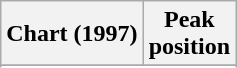<table class="wikitable sortable">
<tr>
<th align="left">Chart (1997)</th>
<th align="center">Peak<br>position</th>
</tr>
<tr>
</tr>
<tr>
</tr>
<tr>
</tr>
</table>
